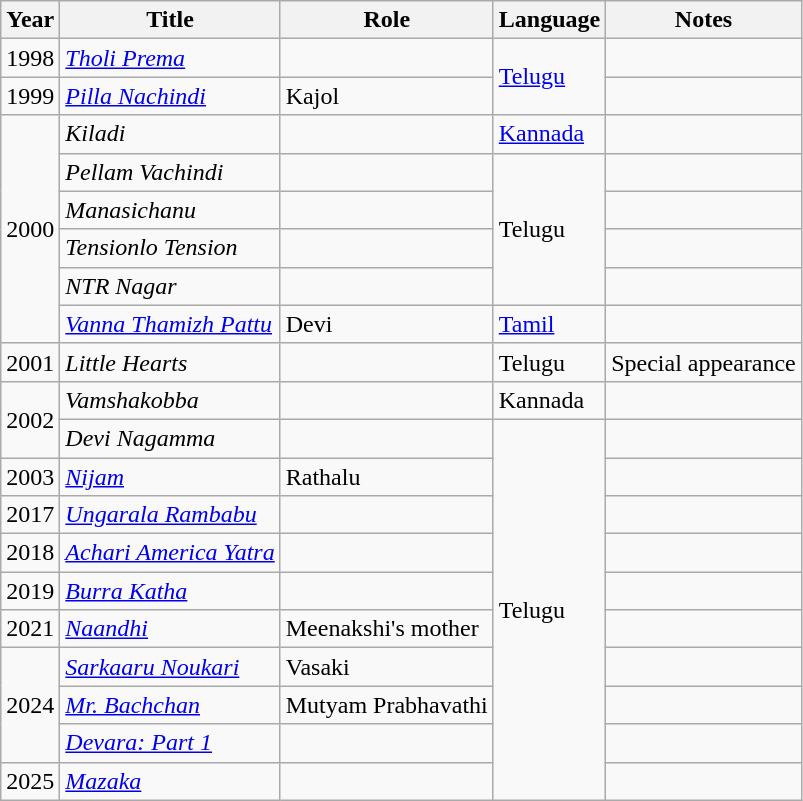<table class="wikitable sortable">
<tr>
<th>Year</th>
<th>Title</th>
<th>Role</th>
<th>Language</th>
<th>Notes</th>
</tr>
<tr>
<td>1998</td>
<td><em><a href='#'>Tholi Prema</a></em></td>
<td></td>
<td rowspan="2"><a href='#'>Telugu</a></td>
<td></td>
</tr>
<tr>
<td>1999</td>
<td><em><a href='#'>Pilla Nachindi</a></em></td>
<td>Kajol</td>
<td></td>
</tr>
<tr>
<td rowspan="6">2000</td>
<td><em>Kiladi</em></td>
<td></td>
<td><a href='#'>Kannada</a></td>
<td></td>
</tr>
<tr>
<td><em>Pellam Vachindi</em></td>
<td></td>
<td rowspan="4">Telugu</td>
<td></td>
</tr>
<tr>
<td><em>Manasichanu</em></td>
<td></td>
<td></td>
</tr>
<tr>
<td><em>Tensionlo Tension</em></td>
<td></td>
<td></td>
</tr>
<tr>
<td><em>NTR Nagar</em></td>
<td></td>
<td></td>
</tr>
<tr>
<td><em><a href='#'>Vanna Thamizh Pattu</a></em></td>
<td>Devi</td>
<td><a href='#'>Tamil</a></td>
<td></td>
</tr>
<tr>
<td>2001</td>
<td><em>Little Hearts</em></td>
<td></td>
<td>Telugu</td>
<td>Special appearance</td>
</tr>
<tr>
<td rowspan="2">2002</td>
<td><em>Vamshakobba</em></td>
<td></td>
<td>Kannada</td>
<td></td>
</tr>
<tr>
<td><em>Devi Nagamma</em></td>
<td></td>
<td rowspan="10">Telugu</td>
<td></td>
</tr>
<tr>
<td>2003</td>
<td><em><a href='#'>Nijam</a></em></td>
<td>Rathalu</td>
<td></td>
</tr>
<tr>
<td>2017</td>
<td><em><a href='#'>Ungarala Rambabu</a></em></td>
<td></td>
<td></td>
</tr>
<tr>
<td>2018</td>
<td><em><a href='#'>Achari America Yatra</a></em></td>
<td></td>
<td></td>
</tr>
<tr>
<td>2019</td>
<td><em><a href='#'>Burra Katha</a></em></td>
<td></td>
<td></td>
</tr>
<tr>
<td>2021</td>
<td><em><a href='#'>Naandhi</a></em></td>
<td>Meenakshi's mother</td>
<td></td>
</tr>
<tr>
<td rowspan="3">2024</td>
<td><em><a href='#'>Sarkaaru Noukari</a></em></td>
<td>Vasaki</td>
<td></td>
</tr>
<tr>
<td><em><a href='#'>Mr. Bachchan</a></em></td>
<td>Mutyam Prabhavathi</td>
<td></td>
</tr>
<tr>
<td><em><a href='#'>Devara: Part 1</a></em></td>
<td></td>
<td></td>
</tr>
<tr>
<td>2025</td>
<td><em><a href='#'>Mazaka</a></em></td>
<td></td>
<td></td>
</tr>
</table>
